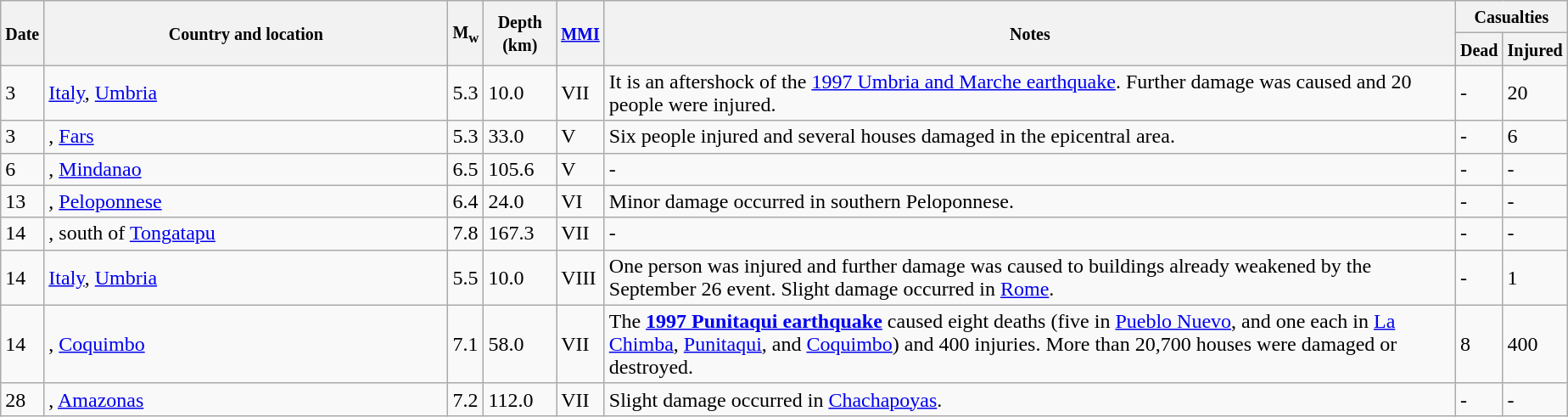<table class="wikitable sortable" style="border:1px black; margin-left:1em;">
<tr>
<th rowspan="2"><small>Date</small></th>
<th rowspan="2" style="width: 310px"><small>Country and location</small></th>
<th rowspan="2"><small>M<sub>w</sub></small></th>
<th rowspan="2"><small>Depth (km)</small></th>
<th rowspan="2"><small><a href='#'>MMI</a></small></th>
<th rowspan="2" class="unsortable"><small>Notes</small></th>
<th colspan="2"><small>Casualties</small></th>
</tr>
<tr>
<th><small>Dead</small></th>
<th><small>Injured</small></th>
</tr>
<tr>
<td>3</td>
<td> <a href='#'>Italy</a>, <a href='#'>Umbria</a></td>
<td>5.3</td>
<td>10.0</td>
<td>VII</td>
<td>It is an aftershock of the <a href='#'>1997 Umbria and Marche earthquake</a>. Further damage was caused and 20 people were injured.</td>
<td>-</td>
<td>20</td>
</tr>
<tr>
<td>3</td>
<td>, <a href='#'>Fars</a></td>
<td>5.3</td>
<td>33.0</td>
<td>V</td>
<td>Six people injured and several houses damaged in the epicentral area.</td>
<td>-</td>
<td>6</td>
</tr>
<tr>
<td>6</td>
<td>, <a href='#'>Mindanao</a></td>
<td>6.5</td>
<td>105.6</td>
<td>V</td>
<td>-</td>
<td>-</td>
<td>-</td>
</tr>
<tr>
<td>13</td>
<td>, <a href='#'>Peloponnese</a></td>
<td>6.4</td>
<td>24.0</td>
<td>VI</td>
<td>Minor damage occurred in southern Peloponnese.</td>
<td>-</td>
<td>-</td>
</tr>
<tr>
<td>14</td>
<td>, south of <a href='#'>Tongatapu</a></td>
<td>7.8</td>
<td>167.3</td>
<td>VII</td>
<td>-</td>
<td>-</td>
<td>-</td>
</tr>
<tr>
<td>14</td>
<td> <a href='#'>Italy</a>, <a href='#'>Umbria</a></td>
<td>5.5</td>
<td>10.0</td>
<td>VIII</td>
<td>One person was injured and further damage was caused to buildings already weakened by the September 26 event. Slight damage occurred in <a href='#'>Rome</a>.</td>
<td>-</td>
<td>1</td>
</tr>
<tr>
<td>14</td>
<td>, <a href='#'>Coquimbo</a></td>
<td>7.1</td>
<td>58.0</td>
<td>VII</td>
<td>The <strong><a href='#'>1997 Punitaqui earthquake</a></strong> caused eight deaths (five in <a href='#'>Pueblo Nuevo</a>, and one each in <a href='#'>La Chimba</a>, <a href='#'>Punitaqui</a>, and <a href='#'>Coquimbo</a>) and 400 injuries. More than 20,700 houses were damaged or destroyed.</td>
<td>8</td>
<td>400</td>
</tr>
<tr>
<td>28</td>
<td>, <a href='#'>Amazonas</a></td>
<td>7.2</td>
<td>112.0</td>
<td>VII</td>
<td>Slight damage occurred in <a href='#'>Chachapoyas</a>.</td>
<td>-</td>
<td>-</td>
</tr>
<tr>
</tr>
</table>
